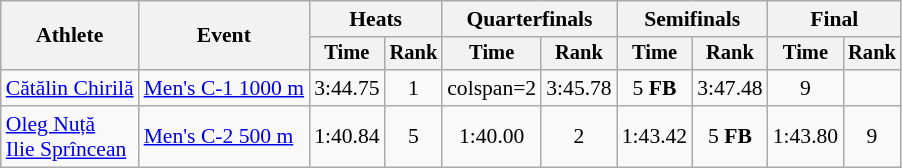<table class=wikitable style="font-size:90%">
<tr>
<th rowspan="2">Athlete</th>
<th rowspan="2">Event</th>
<th colspan=2>Heats</th>
<th colspan=2>Quarterfinals</th>
<th colspan=2>Semifinals</th>
<th colspan=2>Final</th>
</tr>
<tr style="font-size:95%">
<th>Time</th>
<th>Rank</th>
<th>Time</th>
<th>Rank</th>
<th>Time</th>
<th>Rank</th>
<th>Time</th>
<th>Rank</th>
</tr>
<tr align=center>
<td align=left><a href='#'>Cătălin Chirilă</a></td>
<td align=left><a href='#'>Men's C-1 1000 m</a></td>
<td>3:44.75</td>
<td>1</td>
<td>colspan=2 </td>
<td>3:45.78</td>
<td>5 <strong>FB</strong></td>
<td>3:47.48</td>
<td>9</td>
</tr>
<tr align=center>
<td align=left><a href='#'>Oleg Nuță</a><br><a href='#'>Ilie Sprîncean</a></td>
<td align=left><a href='#'>Men's C-2 500 m</a></td>
<td>1:40.84</td>
<td>5</td>
<td>1:40.00</td>
<td>2</td>
<td>1:43.42</td>
<td>5 <strong>FB</strong></td>
<td>1:43.80</td>
<td>9</td>
</tr>
</table>
